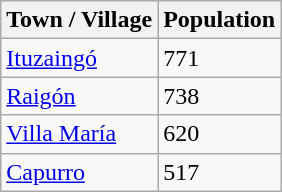<table class="wikitable">
<tr>
<th>Town / Village</th>
<th>Population</th>
</tr>
<tr>
<td><a href='#'>Ituzaingó</a></td>
<td>771</td>
</tr>
<tr>
<td><a href='#'>Raigón</a></td>
<td>738</td>
</tr>
<tr>
<td><a href='#'>Villa María</a></td>
<td>620</td>
</tr>
<tr>
<td><a href='#'>Capurro</a></td>
<td>517</td>
</tr>
</table>
